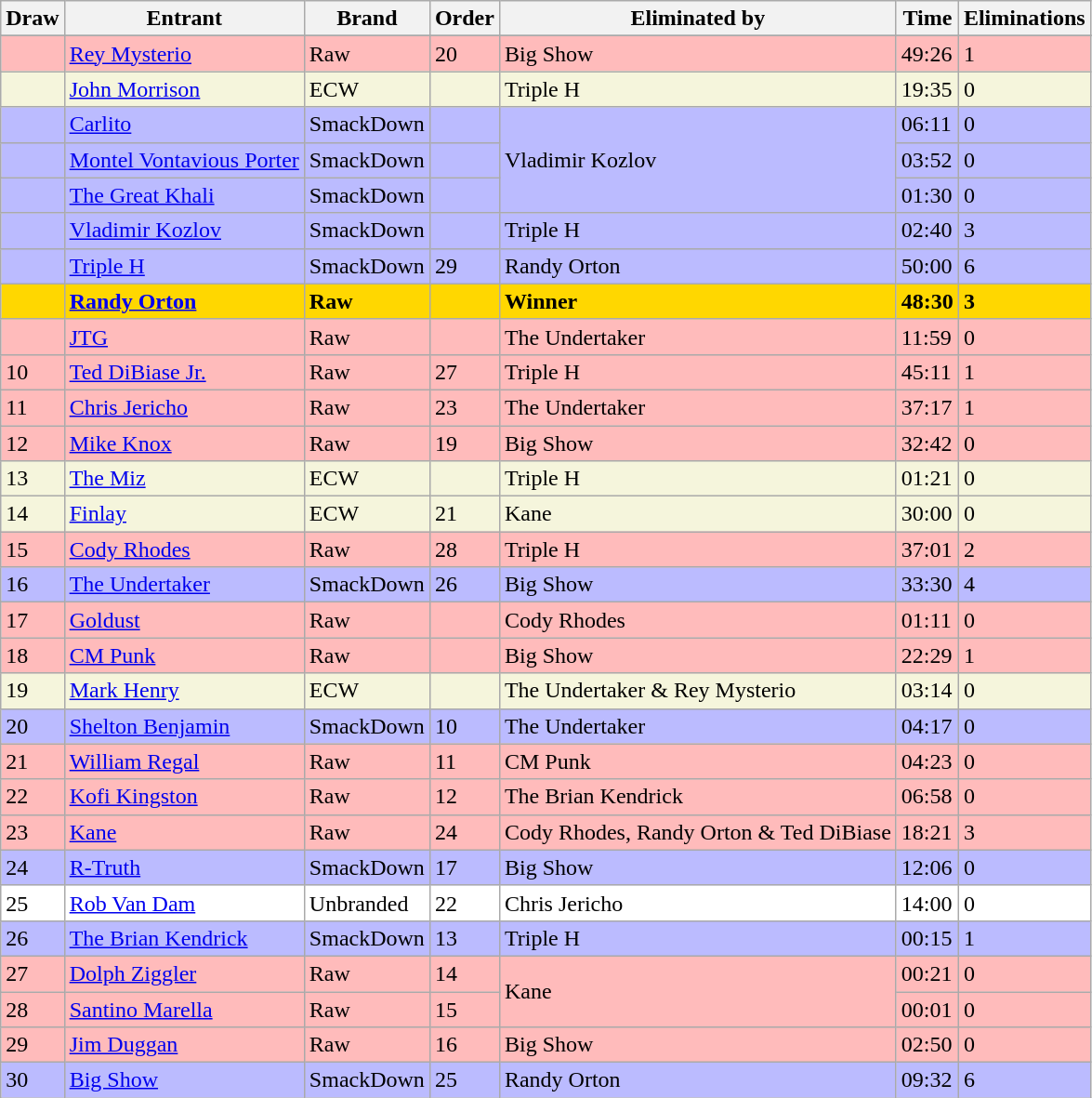<table class="wikitable sortable">
<tr>
<th>Draw</th>
<th>Entrant</th>
<th>Brand</th>
<th>Order</th>
<th>Eliminated by</th>
<th>Time</th>
<th>Eliminations</th>
</tr>
<tr>
</tr>
<tr style="background: #FBB;">
<td></td>
<td><a href='#'>Rey Mysterio</a></td>
<td>Raw</td>
<td>20</td>
<td>Big Show</td>
<td>49:26</td>
<td>1</td>
</tr>
<tr style="background: Beige;">
<td></td>
<td><a href='#'>John Morrison</a></td>
<td>ECW</td>
<td></td>
<td>Triple H</td>
<td>19:35</td>
<td>0</td>
</tr>
<tr style="background: #BBF;">
<td></td>
<td><a href='#'>Carlito</a></td>
<td>SmackDown</td>
<td></td>
<td rowspan="3">Vladimir Kozlov</td>
<td>06:11</td>
<td>0</td>
</tr>
<tr style="background: #BBF;">
<td></td>
<td><a href='#'>Montel Vontavious Porter</a></td>
<td>SmackDown</td>
<td></td>
<td>03:52</td>
<td>0</td>
</tr>
<tr style="background: #BBF;">
<td></td>
<td><a href='#'>The Great Khali</a></td>
<td>SmackDown</td>
<td></td>
<td>01:30</td>
<td>0</td>
</tr>
<tr style="background: #BBF;">
<td></td>
<td><a href='#'>Vladimir Kozlov</a></td>
<td>SmackDown</td>
<td></td>
<td>Triple H</td>
<td>02:40</td>
<td>3</td>
</tr>
<tr style="background: #BBF;">
<td></td>
<td><a href='#'>Triple H</a></td>
<td>SmackDown</td>
<td>29</td>
<td>Randy Orton</td>
<td>50:00</td>
<td>6</td>
</tr>
<tr style="background: Gold;">
<td><strong></strong></td>
<td><strong><a href='#'>Randy Orton</a></strong></td>
<td><strong>Raw</strong></td>
<td><strong></strong></td>
<td><strong>Winner</strong></td>
<td><strong>48:30</strong></td>
<td><strong>3 </strong></td>
</tr>
<tr style="background: #FBB;">
<td></td>
<td><a href='#'>JTG</a></td>
<td>Raw</td>
<td></td>
<td>The Undertaker</td>
<td>11:59</td>
<td>0</td>
</tr>
<tr style="background: #FBB;">
<td>10</td>
<td><a href='#'>Ted DiBiase Jr.</a></td>
<td>Raw</td>
<td>27</td>
<td>Triple H</td>
<td>45:11</td>
<td>1</td>
</tr>
<tr style="background: #FBB;">
<td>11</td>
<td><a href='#'>Chris Jericho</a></td>
<td>Raw</td>
<td>23</td>
<td>The Undertaker</td>
<td>37:17</td>
<td>1</td>
</tr>
<tr style="background: #FBB;">
<td>12</td>
<td><a href='#'>Mike Knox</a></td>
<td>Raw</td>
<td>19</td>
<td>Big Show</td>
<td>32:42</td>
<td>0</td>
</tr>
<tr style="background: Beige;">
<td>13</td>
<td><a href='#'>The Miz</a></td>
<td>ECW</td>
<td></td>
<td>Triple H</td>
<td>01:21</td>
<td>0</td>
</tr>
<tr style="background: Beige;">
<td>14</td>
<td><a href='#'>Finlay</a></td>
<td>ECW</td>
<td>21</td>
<td>Kane</td>
<td>30:00</td>
<td>0</td>
</tr>
<tr style="background: #FBB;">
<td>15</td>
<td><a href='#'>Cody Rhodes</a></td>
<td>Raw</td>
<td>28</td>
<td>Triple H</td>
<td>37:01</td>
<td>2</td>
</tr>
<tr style="background: #BBF;">
<td>16</td>
<td><a href='#'>The Undertaker</a></td>
<td>SmackDown</td>
<td>26</td>
<td>Big Show</td>
<td>33:30</td>
<td>4</td>
</tr>
<tr style="background: #FBB;">
<td>17</td>
<td><a href='#'>Goldust</a></td>
<td>Raw</td>
<td></td>
<td>Cody Rhodes</td>
<td>01:11</td>
<td>0</td>
</tr>
<tr style="background: #FBB;">
<td>18</td>
<td><a href='#'>CM Punk</a></td>
<td>Raw</td>
<td></td>
<td>Big Show</td>
<td>22:29</td>
<td>1</td>
</tr>
<tr style="background: Beige;">
<td>19</td>
<td><a href='#'>Mark Henry</a></td>
<td>ECW</td>
<td></td>
<td>The Undertaker & Rey Mysterio</td>
<td>03:14</td>
<td>0</td>
</tr>
<tr style="background: #BBF;">
<td>20</td>
<td><a href='#'>Shelton Benjamin</a></td>
<td>SmackDown</td>
<td>10</td>
<td>The Undertaker</td>
<td>04:17</td>
<td>0</td>
</tr>
<tr style="background: #FBB;">
<td>21</td>
<td><a href='#'>William Regal</a></td>
<td>Raw</td>
<td>11</td>
<td>CM Punk</td>
<td>04:23</td>
<td>0</td>
</tr>
<tr style="background: #FBB;">
<td>22</td>
<td><a href='#'>Kofi Kingston</a></td>
<td>Raw</td>
<td>12</td>
<td>The Brian Kendrick</td>
<td>06:58</td>
<td>0</td>
</tr>
<tr style="background: #FBB;">
<td>23</td>
<td><a href='#'>Kane</a></td>
<td>Raw</td>
<td>24</td>
<td>Cody Rhodes, Randy Orton & Ted DiBiase</td>
<td>18:21</td>
<td>3</td>
</tr>
<tr style="background: #BBF;">
<td>24</td>
<td><a href='#'>R-Truth</a></td>
<td>SmackDown</td>
<td>17</td>
<td>Big Show</td>
<td>12:06</td>
<td>0</td>
</tr>
<tr style="background: White;">
<td>25</td>
<td><a href='#'>Rob Van Dam</a></td>
<td>Unbranded</td>
<td>22</td>
<td>Chris Jericho</td>
<td>14:00</td>
<td>0</td>
</tr>
<tr style="background: #BBF;">
<td>26</td>
<td><a href='#'>The Brian Kendrick</a></td>
<td>SmackDown</td>
<td>13</td>
<td>Triple H</td>
<td>00:15</td>
<td>1</td>
</tr>
<tr style="background: #FBB;">
<td>27</td>
<td><a href='#'>Dolph Ziggler</a></td>
<td>Raw</td>
<td>14</td>
<td rowspan="2">Kane</td>
<td>00:21</td>
<td>0</td>
</tr>
<tr style="background: #FBB;">
<td>28</td>
<td><a href='#'>Santino Marella</a></td>
<td>Raw</td>
<td>15</td>
<td>00:01</td>
<td>0</td>
</tr>
<tr style="background: #FBB;">
<td>29</td>
<td><a href='#'>Jim Duggan</a></td>
<td>Raw</td>
<td>16</td>
<td>Big Show</td>
<td>02:50</td>
<td>0</td>
</tr>
<tr style="background: #BBF;">
<td>30</td>
<td><a href='#'>Big Show</a></td>
<td>SmackDown</td>
<td>25</td>
<td>Randy Orton</td>
<td>09:32</td>
<td>6</td>
</tr>
</table>
